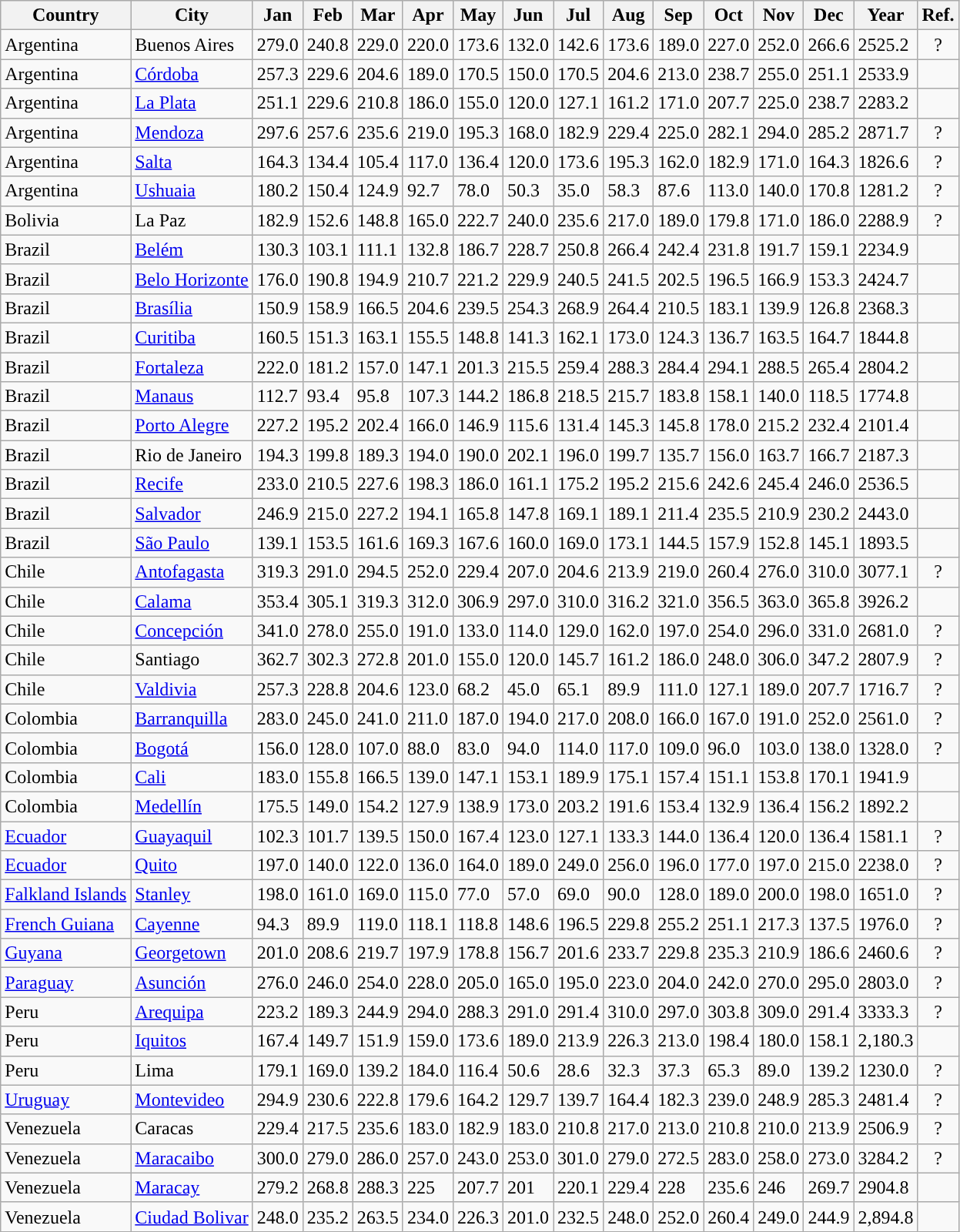<table class="wikitable sortable sticky-header">
<tr style="vertical-align:top">
<th>Country</th>
<th>City</th>
<th>Jan</th>
<th>Feb</th>
<th>Mar</th>
<th>Apr</th>
<th>May</th>
<th>Jun</th>
<th>Jul</th>
<th>Aug</th>
<th>Sep</th>
<th>Oct</th>
<th>Nov</th>
<th>Dec</th>
<th>Year</th>
<th>Ref.</th>
</tr>
<tr>
<td style="text-align:left;">Argentina</td>
<td style="text-align:left;">Buenos Aires</td>
<td>279.0</td>
<td>240.8</td>
<td>229.0</td>
<td>220.0</td>
<td>173.6</td>
<td>132.0</td>
<td>142.6</td>
<td>173.6</td>
<td>189.0</td>
<td>227.0</td>
<td>252.0</td>
<td>266.6</td>
<td>2525.2</td>
<td style="text-align:center;">?</td>
</tr>
<tr>
<td style="text-align:left;">Argentina</td>
<td style="text-align:left;"><a href='#'>Córdoba</a></td>
<td>257.3</td>
<td>229.6</td>
<td>204.6</td>
<td>189.0</td>
<td>170.5</td>
<td>150.0</td>
<td>170.5</td>
<td>204.6</td>
<td>213.0</td>
<td>238.7</td>
<td>255.0</td>
<td>251.1</td>
<td>2533.9</td>
<td style="text-align:center;"></td>
</tr>
<tr>
<td style="text-align:left;">Argentina</td>
<td style="text-align:left;"><a href='#'>La Plata</a></td>
<td>251.1</td>
<td>229.6</td>
<td>210.8</td>
<td>186.0</td>
<td>155.0</td>
<td>120.0</td>
<td>127.1</td>
<td>161.2</td>
<td>171.0</td>
<td>207.7</td>
<td>225.0</td>
<td>238.7</td>
<td>2283.2</td>
<td style="text-align:center;"></td>
</tr>
<tr>
<td style="text-align:left;">Argentina</td>
<td style="text-align:left;"><a href='#'>Mendoza</a></td>
<td>297.6</td>
<td>257.6</td>
<td>235.6</td>
<td>219.0</td>
<td>195.3</td>
<td>168.0</td>
<td>182.9</td>
<td>229.4</td>
<td>225.0</td>
<td>282.1</td>
<td>294.0</td>
<td>285.2</td>
<td>2871.7</td>
<td style="text-align:center;">?</td>
</tr>
<tr>
<td style="text-align:left;">Argentina</td>
<td style="text-align:left;"><a href='#'>Salta</a></td>
<td>164.3</td>
<td>134.4</td>
<td>105.4</td>
<td>117.0</td>
<td>136.4</td>
<td>120.0</td>
<td>173.6</td>
<td>195.3</td>
<td>162.0</td>
<td>182.9</td>
<td>171.0</td>
<td>164.3</td>
<td>1826.6</td>
<td style="text-align:center;">?</td>
</tr>
<tr>
<td style="text-align:left;">Argentina</td>
<td style="text-align:left;"><a href='#'>Ushuaia</a></td>
<td>180.2</td>
<td>150.4</td>
<td>124.9</td>
<td>92.7</td>
<td>78.0</td>
<td>50.3</td>
<td>35.0</td>
<td>58.3</td>
<td>87.6</td>
<td>113.0</td>
<td>140.0</td>
<td>170.8</td>
<td>1281.2</td>
<td style="text-align:center;">?</td>
</tr>
<tr>
<td style="text-align:left;">Bolivia</td>
<td style="text-align:left;">La Paz</td>
<td>182.9</td>
<td>152.6</td>
<td>148.8</td>
<td>165.0</td>
<td>222.7</td>
<td>240.0</td>
<td>235.6</td>
<td>217.0</td>
<td>189.0</td>
<td>179.8</td>
<td>171.0</td>
<td>186.0</td>
<td>2288.9</td>
<td style="text-align:center;">?</td>
</tr>
<tr>
<td style="text-align:left;">Brazil</td>
<td style="text-align:left;"><a href='#'>Belém</a></td>
<td>130.3</td>
<td>103.1</td>
<td>111.1</td>
<td>132.8</td>
<td>186.7</td>
<td>228.7</td>
<td>250.8</td>
<td>266.4</td>
<td>242.4</td>
<td>231.8</td>
<td>191.7</td>
<td>159.1</td>
<td>2234.9</td>
<td style="text-align:center;"></td>
</tr>
<tr>
<td style="text-align:left;">Brazil</td>
<td style="text-align:left;"><a href='#'>Belo Horizonte</a></td>
<td>176.0</td>
<td>190.8</td>
<td>194.9</td>
<td>210.7</td>
<td>221.2</td>
<td>229.9</td>
<td>240.5</td>
<td>241.5</td>
<td>202.5</td>
<td>196.5</td>
<td>166.9</td>
<td>153.3</td>
<td>2424.7</td>
<td style="text-align:center;"></td>
</tr>
<tr>
<td style="text-align:left;">Brazil</td>
<td style="text-align:left;"><a href='#'>Brasília</a></td>
<td>150.9</td>
<td>158.9</td>
<td>166.5</td>
<td>204.6</td>
<td>239.5</td>
<td>254.3</td>
<td>268.9</td>
<td>264.4</td>
<td>210.5</td>
<td>183.1</td>
<td>139.9</td>
<td>126.8</td>
<td>2368.3</td>
<td style="text-align:center;"></td>
</tr>
<tr>
<td style="text-align:left;">Brazil</td>
<td style="text-align:left;"><a href='#'>Curitiba</a></td>
<td>160.5</td>
<td>151.3</td>
<td>163.1</td>
<td>155.5</td>
<td>148.8</td>
<td>141.3</td>
<td>162.1</td>
<td>173.0</td>
<td>124.3</td>
<td>136.7</td>
<td>163.5</td>
<td>164.7</td>
<td>1844.8</td>
<td style="text-align:center;"></td>
</tr>
<tr>
<td style="text-align:left;">Brazil</td>
<td style="text-align:left;"><a href='#'>Fortaleza</a></td>
<td>222.0</td>
<td>181.2</td>
<td>157.0</td>
<td>147.1</td>
<td>201.3</td>
<td>215.5</td>
<td>259.4</td>
<td>288.3</td>
<td>284.4</td>
<td>294.1</td>
<td>288.5</td>
<td>265.4</td>
<td>2804.2</td>
<td style="text-align:center;"></td>
</tr>
<tr>
<td style="text-align:left;">Brazil</td>
<td style="text-align:left;"><a href='#'>Manaus</a></td>
<td>112.7</td>
<td>93.4</td>
<td>95.8</td>
<td>107.3</td>
<td>144.2</td>
<td>186.8</td>
<td>218.5</td>
<td>215.7</td>
<td>183.8</td>
<td>158.1</td>
<td>140.0</td>
<td>118.5</td>
<td>1774.8</td>
<td style="text-align:center;"></td>
</tr>
<tr>
<td style="text-align:left;">Brazil</td>
<td style="text-align:left;"><a href='#'>Porto Alegre</a></td>
<td>227.2</td>
<td>195.2</td>
<td>202.4</td>
<td>166.0</td>
<td>146.9</td>
<td>115.6</td>
<td>131.4</td>
<td>145.3</td>
<td>145.8</td>
<td>178.0</td>
<td>215.2</td>
<td>232.4</td>
<td>2101.4</td>
<td style="text-align:center;"></td>
</tr>
<tr>
<td style="text-align:left;">Brazil</td>
<td style="text-align:left;">Rio de Janeiro</td>
<td>194.3</td>
<td>199.8</td>
<td>189.3</td>
<td>194.0</td>
<td>190.0</td>
<td>202.1</td>
<td>196.0</td>
<td>199.7</td>
<td>135.7</td>
<td>156.0</td>
<td>163.7</td>
<td>166.7</td>
<td>2187.3</td>
<td style="text-align:center;"></td>
</tr>
<tr>
<td style="text-align:left;">Brazil</td>
<td style="text-align:left;"><a href='#'>Recife</a></td>
<td>233.0</td>
<td>210.5</td>
<td>227.6</td>
<td>198.3</td>
<td>186.0</td>
<td>161.1</td>
<td>175.2</td>
<td>195.2</td>
<td>215.6</td>
<td>242.6</td>
<td>245.4</td>
<td>246.0</td>
<td>2536.5</td>
<td style="text-align:center;"></td>
</tr>
<tr>
<td style="text-align:left;">Brazil</td>
<td style="text-align:left;"><a href='#'>Salvador</a></td>
<td>246.9</td>
<td>215.0</td>
<td>227.2</td>
<td>194.1</td>
<td>165.8</td>
<td>147.8</td>
<td>169.1</td>
<td>189.1</td>
<td>211.4</td>
<td>235.5</td>
<td>210.9</td>
<td>230.2</td>
<td>2443.0</td>
<td style="text-align:center;"></td>
</tr>
<tr>
<td style="text-align:left;">Brazil</td>
<td style="text-align:left;"><a href='#'>São Paulo</a></td>
<td>139.1</td>
<td>153.5</td>
<td>161.6</td>
<td>169.3</td>
<td>167.6</td>
<td>160.0</td>
<td>169.0</td>
<td>173.1</td>
<td>144.5</td>
<td>157.9</td>
<td>152.8</td>
<td>145.1</td>
<td>1893.5</td>
<td style="text-align:center;"></td>
</tr>
<tr>
<td style="text-align:left;">Chile</td>
<td style="text-align:left;"><a href='#'>Antofagasta</a></td>
<td>319.3</td>
<td>291.0</td>
<td>294.5</td>
<td>252.0</td>
<td>229.4</td>
<td>207.0</td>
<td>204.6</td>
<td>213.9</td>
<td>219.0</td>
<td>260.4</td>
<td>276.0</td>
<td>310.0</td>
<td>3077.1</td>
<td style="text-align:center;">?</td>
</tr>
<tr>
<td style="text-align:left;">Chile</td>
<td style="text-align:left;"><a href='#'>Calama</a></td>
<td>353.4</td>
<td>305.1</td>
<td>319.3</td>
<td>312.0</td>
<td>306.9</td>
<td>297.0</td>
<td>310.0</td>
<td>316.2</td>
<td>321.0</td>
<td>356.5</td>
<td>363.0</td>
<td>365.8</td>
<td>3926.2</td>
<td style="text-align:center;"></td>
</tr>
<tr>
<td style="text-align:left;">Chile</td>
<td style="text-align:left;"><a href='#'>Concepción</a></td>
<td>341.0</td>
<td>278.0</td>
<td>255.0</td>
<td>191.0</td>
<td>133.0</td>
<td>114.0</td>
<td>129.0</td>
<td>162.0</td>
<td>197.0</td>
<td>254.0</td>
<td>296.0</td>
<td>331.0</td>
<td>2681.0</td>
<td style="text-align:center;">?</td>
</tr>
<tr>
<td style="text-align:left;">Chile</td>
<td style="text-align:left;">Santiago</td>
<td>362.7</td>
<td>302.3</td>
<td>272.8</td>
<td>201.0</td>
<td>155.0</td>
<td>120.0</td>
<td>145.7</td>
<td>161.2</td>
<td>186.0</td>
<td>248.0</td>
<td>306.0</td>
<td>347.2</td>
<td>2807.9</td>
<td style="text-align:center;">?</td>
</tr>
<tr>
<td style="text-align:left;">Chile</td>
<td style="text-align:left;"><a href='#'>Valdivia</a></td>
<td>257.3</td>
<td>228.8</td>
<td>204.6</td>
<td>123.0</td>
<td>68.2</td>
<td>45.0</td>
<td>65.1</td>
<td>89.9</td>
<td>111.0</td>
<td>127.1</td>
<td>189.0</td>
<td>207.7</td>
<td>1716.7</td>
<td style="text-align:center;">?</td>
</tr>
<tr>
<td style="text-align:left;">Colombia</td>
<td style="text-align:left;"><a href='#'>Barranquilla</a></td>
<td>283.0</td>
<td>245.0</td>
<td>241.0</td>
<td>211.0</td>
<td>187.0</td>
<td>194.0</td>
<td>217.0</td>
<td>208.0</td>
<td>166.0</td>
<td>167.0</td>
<td>191.0</td>
<td>252.0</td>
<td>2561.0</td>
<td style="text-align:center;">?</td>
</tr>
<tr>
<td style="text-align:left;">Colombia</td>
<td style="text-align:left;"><a href='#'>Bogotá</a></td>
<td>156.0</td>
<td>128.0</td>
<td>107.0</td>
<td>88.0</td>
<td>83.0</td>
<td>94.0</td>
<td>114.0</td>
<td>117.0</td>
<td>109.0</td>
<td>96.0</td>
<td>103.0</td>
<td>138.0</td>
<td>1328.0</td>
<td style="text-align:center;">?</td>
</tr>
<tr>
<td style="text-align:left;">Colombia</td>
<td style="text-align:left;"><a href='#'>Cali</a></td>
<td>183.0</td>
<td>155.8</td>
<td>166.5</td>
<td>139.0</td>
<td>147.1</td>
<td>153.1</td>
<td>189.9</td>
<td>175.1</td>
<td>157.4</td>
<td>151.1</td>
<td>153.8</td>
<td>170.1</td>
<td>1941.9</td>
<td style="text-align:center;"></td>
</tr>
<tr>
<td style="text-align:left;">Colombia</td>
<td style="text-align:left;"><a href='#'>Medellín</a></td>
<td>175.5</td>
<td>149.0</td>
<td>154.2</td>
<td>127.9</td>
<td>138.9</td>
<td>173.0</td>
<td>203.2</td>
<td>191.6</td>
<td>153.4</td>
<td>132.9</td>
<td>136.4</td>
<td>156.2</td>
<td>1892.2</td>
<td style="text-align:center;"></td>
</tr>
<tr>
<td style="text-align:left;"><a href='#'>Ecuador</a></td>
<td style="text-align:left;"><a href='#'>Guayaquil</a></td>
<td>102.3</td>
<td>101.7</td>
<td>139.5</td>
<td>150.0</td>
<td>167.4</td>
<td>123.0</td>
<td>127.1</td>
<td>133.3</td>
<td>144.0</td>
<td>136.4</td>
<td>120.0</td>
<td>136.4</td>
<td>1581.1</td>
<td style="text-align:center;">?</td>
</tr>
<tr>
<td style="text-align:left;"><a href='#'>Ecuador</a></td>
<td style="text-align:left;"><a href='#'>Quito</a></td>
<td>197.0</td>
<td>140.0</td>
<td>122.0</td>
<td>136.0</td>
<td>164.0</td>
<td>189.0</td>
<td>249.0</td>
<td>256.0</td>
<td>196.0</td>
<td>177.0</td>
<td>197.0</td>
<td>215.0</td>
<td>2238.0</td>
<td style="text-align:center;">?</td>
</tr>
<tr>
<td style="text-align:left;"><a href='#'>Falkland Islands</a></td>
<td style="text-align:left;"><a href='#'>Stanley</a></td>
<td>198.0</td>
<td>161.0</td>
<td>169.0</td>
<td>115.0</td>
<td>77.0</td>
<td>57.0</td>
<td>69.0</td>
<td>90.0</td>
<td>128.0</td>
<td>189.0</td>
<td>200.0</td>
<td>198.0</td>
<td>1651.0</td>
<td style="text-align:center;">?</td>
</tr>
<tr>
<td style="text-align:left;"><a href='#'>French Guiana</a></td>
<td style="text-align:left;"><a href='#'>Cayenne</a></td>
<td>94.3</td>
<td>89.9</td>
<td>119.0</td>
<td>118.1</td>
<td>118.8</td>
<td>148.6</td>
<td>196.5</td>
<td>229.8</td>
<td>255.2</td>
<td>251.1</td>
<td>217.3</td>
<td>137.5</td>
<td>1976.0</td>
<td style="text-align:center;">?</td>
</tr>
<tr>
<td style="text-align:left;"><a href='#'>Guyana</a></td>
<td style="text-align:left;"><a href='#'>Georgetown</a></td>
<td>201.0</td>
<td>208.6</td>
<td>219.7</td>
<td>197.9</td>
<td>178.8</td>
<td>156.7</td>
<td>201.6</td>
<td>233.7</td>
<td>229.8</td>
<td>235.3</td>
<td>210.9</td>
<td>186.6</td>
<td>2460.6</td>
<td style="text-align:center;">?</td>
</tr>
<tr>
<td style="text-align:left;"><a href='#'>Paraguay</a></td>
<td style="text-align:left;"><a href='#'>Asunción</a></td>
<td>276.0</td>
<td>246.0</td>
<td>254.0</td>
<td>228.0</td>
<td>205.0</td>
<td>165.0</td>
<td>195.0</td>
<td>223.0</td>
<td>204.0</td>
<td>242.0</td>
<td>270.0</td>
<td>295.0</td>
<td>2803.0</td>
<td style="text-align:center;">?</td>
</tr>
<tr>
<td style="text-align:left;">Peru</td>
<td style="text-align:left;"><a href='#'>Arequipa</a></td>
<td>223.2</td>
<td>189.3</td>
<td>244.9</td>
<td>294.0</td>
<td>288.3</td>
<td>291.0</td>
<td>291.4</td>
<td>310.0</td>
<td>297.0</td>
<td>303.8</td>
<td>309.0</td>
<td>291.4</td>
<td>3333.3</td>
<td style="text-align:center;">?</td>
</tr>
<tr>
<td style="text-align:left;">Peru</td>
<td style="text-align:left;"><a href='#'>Iquitos</a></td>
<td>167.4</td>
<td>149.7</td>
<td>151.9</td>
<td>159.0</td>
<td>173.6</td>
<td>189.0</td>
<td>213.9</td>
<td>226.3</td>
<td>213.0</td>
<td>198.4</td>
<td>180.0</td>
<td>158.1</td>
<td>2,180.3</td>
<td style="text-align:center;"></td>
</tr>
<tr>
<td style="text-align:left;">Peru</td>
<td style="text-align:left;">Lima</td>
<td>179.1</td>
<td>169.0</td>
<td>139.2</td>
<td>184.0</td>
<td>116.4</td>
<td>50.6</td>
<td>28.6</td>
<td>32.3</td>
<td>37.3</td>
<td>65.3</td>
<td>89.0</td>
<td>139.2</td>
<td>1230.0</td>
<td style="text-align:center;">?</td>
</tr>
<tr>
<td style="text-align:left;"><a href='#'>Uruguay</a></td>
<td style="text-align:left;"><a href='#'>Montevideo</a></td>
<td>294.9</td>
<td>230.6</td>
<td>222.8</td>
<td>179.6</td>
<td>164.2</td>
<td>129.7</td>
<td>139.7</td>
<td>164.4</td>
<td>182.3</td>
<td>239.0</td>
<td>248.9</td>
<td>285.3</td>
<td>2481.4</td>
<td style="text-align:center;">?</td>
</tr>
<tr>
<td style="text-align:left;">Venezuela</td>
<td style="text-align:left;">Caracas</td>
<td>229.4</td>
<td>217.5</td>
<td>235.6</td>
<td>183.0</td>
<td>182.9</td>
<td>183.0</td>
<td>210.8</td>
<td>217.0</td>
<td>213.0</td>
<td>210.8</td>
<td>210.0</td>
<td>213.9</td>
<td>2506.9</td>
<td style="text-align:center;">?</td>
</tr>
<tr>
<td style="text-align:left;">Venezuela</td>
<td style="text-align:left;"><a href='#'>Maracaibo</a></td>
<td>300.0</td>
<td>279.0</td>
<td>286.0</td>
<td>257.0</td>
<td>243.0</td>
<td>253.0</td>
<td>301.0</td>
<td>279.0</td>
<td>272.5</td>
<td>283.0</td>
<td>258.0</td>
<td>273.0</td>
<td>3284.2</td>
<td style="text-align:center;">?</td>
</tr>
<tr>
<td style="text-align:left;">Venezuela</td>
<td style="text-align:left;"><a href='#'>Maracay</a></td>
<td>279.2</td>
<td>268.8</td>
<td>288.3</td>
<td>225</td>
<td>207.7</td>
<td>201</td>
<td>220.1</td>
<td>229.4</td>
<td>228</td>
<td>235.6</td>
<td>246</td>
<td>269.7</td>
<td>2904.8</td>
<td style="text-align:center;"></td>
</tr>
<tr>
<td style="text-align:left;">Venezuela</td>
<td style="text-align:left;"><a href='#'>Ciudad Bolivar</a></td>
<td>248.0</td>
<td>235.2</td>
<td>263.5</td>
<td>234.0</td>
<td>226.3</td>
<td>201.0</td>
<td>232.5</td>
<td>248.0</td>
<td>252.0</td>
<td>260.4</td>
<td>249.0</td>
<td>244.9</td>
<td>2,894.8</td>
<td style="text-align:center;"></td>
</tr>
</table>
